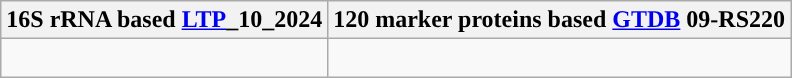<table class="wikitable">
<tr>
<th colspan=1>16S rRNA based <a href='#'>LTP</a>_10_2024</th>
<th colspan=1>120 marker proteins based <a href='#'>GTDB</a> 09-RS220</th>
</tr>
<tr>
<td style="vertical-align:top"><br></td>
<td><br></td>
</tr>
</table>
